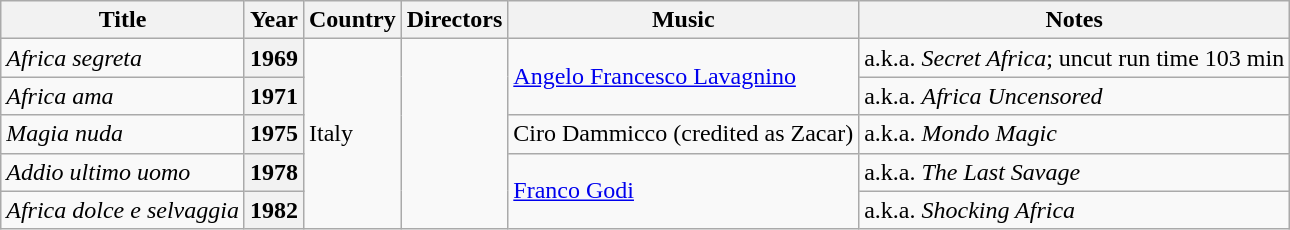<table class="wikitable sortable plainrowheaders">
<tr>
<th scope="col">Title</th>
<th scope="col">Year</th>
<th scope="col">Country</th>
<th scope="col">Directors</th>
<th scope="col">Music</th>
<th scope="col">Notes</th>
</tr>
<tr>
<td><em>Africa segreta</em></td>
<th scope="row">1969</th>
<td rowspan="5">Italy</td>
<td rowspan="5"></td>
<td rowspan="2"><a href='#'>Angelo Francesco Lavagnino</a></td>
<td>a.k.a. <em>Secret Africa</em>; uncut run time 103 min</td>
</tr>
<tr>
<td><em>Africa ama</em></td>
<th scope="row">1971</th>
<td>a.k.a. <em>Africa Uncensored</em></td>
</tr>
<tr>
<td><em>Magia nuda</em></td>
<th scope="row">1975</th>
<td>Ciro Dammicco (credited as Zacar)</td>
<td>a.k.a. <em>Mondo Magic</em></td>
</tr>
<tr>
<td><em>Addio ultimo uomo</em></td>
<th scope="row">1978</th>
<td rowspan="2"><a href='#'>Franco Godi</a></td>
<td>a.k.a. <em>The Last Savage</em></td>
</tr>
<tr>
<td><em>Africa dolce e selvaggia</em></td>
<th scope="row">1982</th>
<td>a.k.a. <em>Shocking Africa</em></td>
</tr>
</table>
